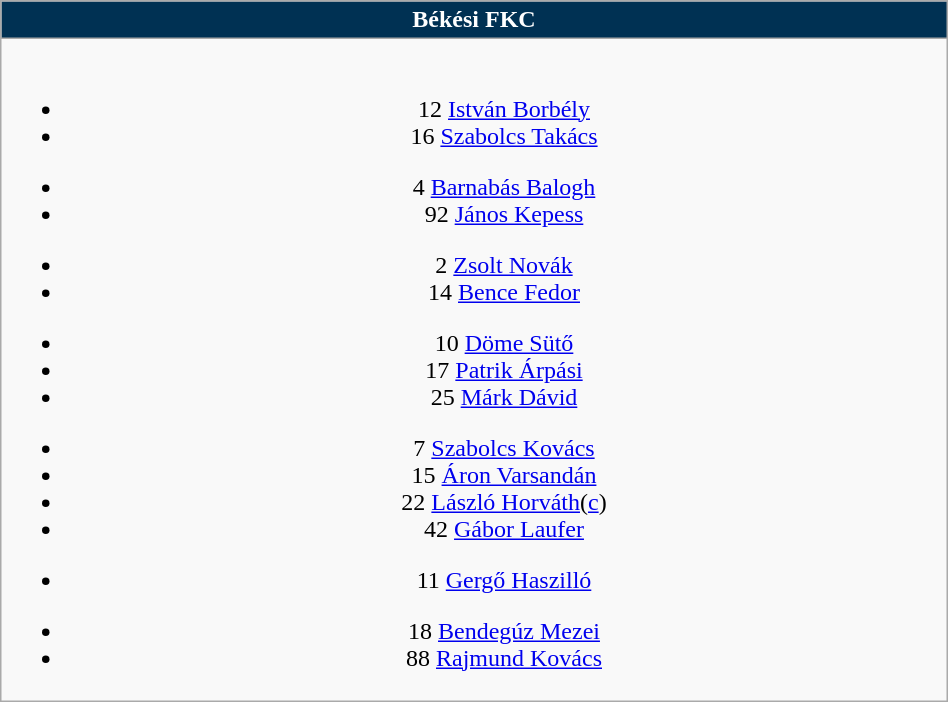<table class="wikitable" style="font-size:100%; text-align:center;" width=50%>
<tr>
<th colspan=5 style="background-color:#003153;color:white;text-align:center;">Békési FKC</th>
</tr>
<tr>
<td><br>
<ul><li>12  <a href='#'>István Borbély</a></li><li>16  <a href='#'>Szabolcs Takács</a></li></ul><ul><li>4  <a href='#'>Barnabás Balogh</a></li><li>92  <a href='#'>János Kepess</a></li></ul><ul><li>2  <a href='#'>Zsolt Novák</a></li><li>14  <a href='#'>Bence Fedor</a></li></ul><ul><li>10  <a href='#'>Döme Sütő</a></li><li>17  <a href='#'>Patrik Árpási</a></li><li>25  <a href='#'>Márk Dávid</a></li></ul><ul><li>7  <a href='#'>Szabolcs Kovács</a></li><li>15  <a href='#'>Áron Varsandán</a></li><li>22  <a href='#'>László Horváth</a>(<a href='#'>c</a>)</li><li>42  <a href='#'>Gábor Laufer</a></li></ul><ul><li>11  <a href='#'>Gergő Haszilló</a></li></ul><ul><li>18  <a href='#'>Bendegúz Mezei</a></li><li>88  <a href='#'>Rajmund Kovács</a></li></ul></td>
</tr>
</table>
